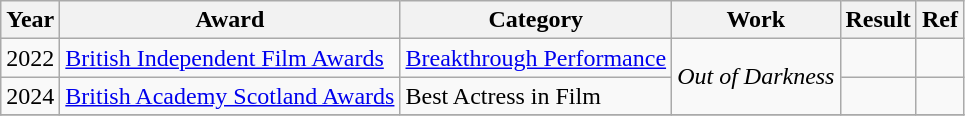<table class="wikitable plainrowheaders">
<tr>
<th>Year</th>
<th>Award</th>
<th>Category</th>
<th>Work</th>
<th>Result</th>
<th>Ref</th>
</tr>
<tr>
<td>2022</td>
<td><a href='#'>British Independent Film Awards</a></td>
<td><a href='#'>Breakthrough Performance</a></td>
<td rowspan="2"><em>Out of Darkness</em></td>
<td></td>
<td></td>
</tr>
<tr>
<td>2024</td>
<td><a href='#'>British Academy Scotland Awards</a></td>
<td>Best Actress in Film</td>
<td></td>
<td></td>
</tr>
<tr>
</tr>
</table>
